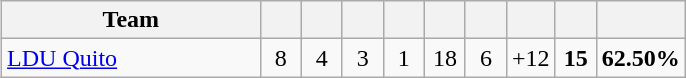<table class="wikitable" align="right" style="text-align:center">
<tr>
<th width=165>Team</th>
<th width=20></th>
<th width=20></th>
<th width=20></th>
<th width=20></th>
<th width=20></th>
<th width=20></th>
<th width=20></th>
<th width=20></th>
<th width=20></th>
</tr>
<tr>
<td align=left> <a href='#'>LDU Quito</a></td>
<td>8</td>
<td>4</td>
<td>3</td>
<td>1</td>
<td>18</td>
<td>6</td>
<td>+12</td>
<td><strong>15</strong></td>
<td><strong>62.50%</strong></td>
</tr>
</table>
